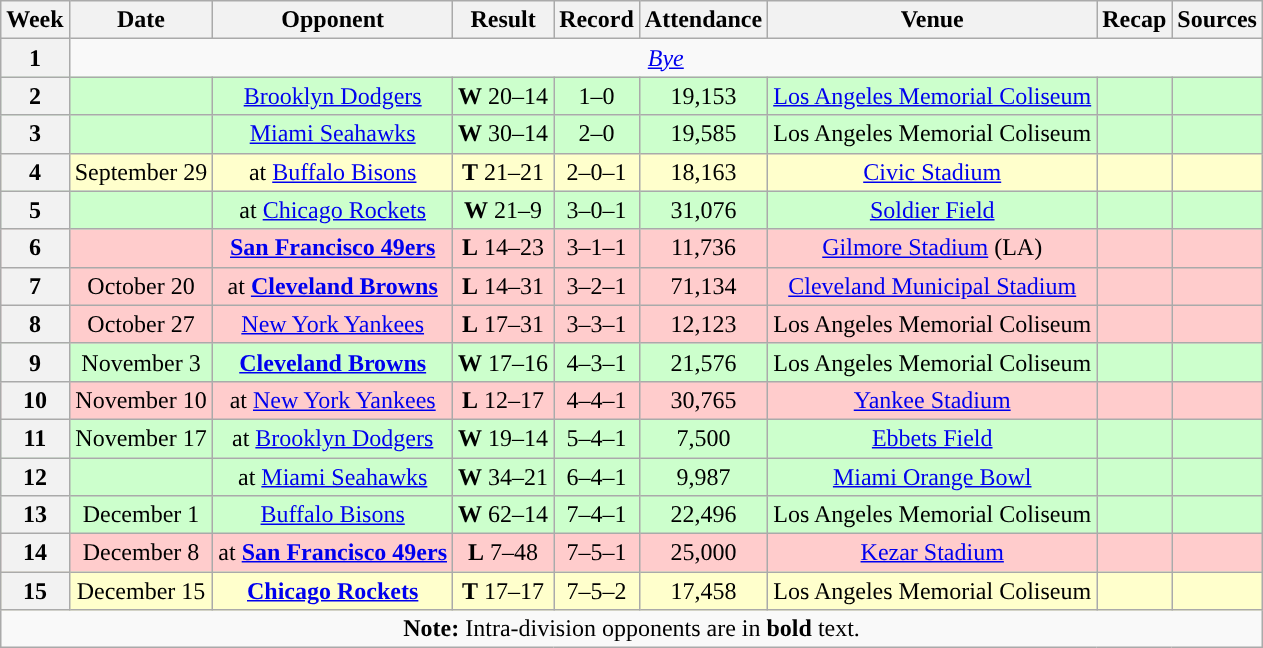<table class="wikitable" style="text-align:center">
<tr>
<th>Week</th>
<th>Date</th>
<th>Opponent</th>
<th>Result</th>
<th>Record</th>
<th>Attendance</th>
<th>Venue</th>
<th>Recap</th>
<th>Sources</th>
</tr>
<tr>
<th>1</th>
<td colspan=8 align=center><em><a href='#'>Bye</a></em></td>
</tr>
<tr style="background:#cfc">
<th>2</th>
<td></td>
<td><a href='#'>Brooklyn Dodgers</a></td>
<td><strong>W</strong> 20–14</td>
<td>1–0</td>
<td>19,153</td>
<td><a href='#'>Los Angeles Memorial Coliseum</a></td>
<td></td>
<td></td>
</tr>
<tr style="background:#cfc">
<th>3</th>
<td></td>
<td><a href='#'>Miami Seahawks</a></td>
<td><strong>W</strong> 30–14</td>
<td>2–0</td>
<td>19,585</td>
<td>Los Angeles Memorial Coliseum</td>
<td></td>
<td></td>
</tr>
<tr style="background:#ffc">
<th>4</th>
<td>September 29</td>
<td>at <a href='#'>Buffalo Bisons</a></td>
<td><strong>T</strong> 21–21</td>
<td>2–0–1</td>
<td>18,163</td>
<td><a href='#'>Civic Stadium</a></td>
<td></td>
<td></td>
</tr>
<tr style="background:#cfc">
<th>5</th>
<td></td>
<td>at <a href='#'>Chicago Rockets</a></td>
<td><strong>W</strong> 21–9</td>
<td>3–0–1</td>
<td>31,076</td>
<td><a href='#'>Soldier Field</a></td>
<td></td>
<td></td>
</tr>
<tr style="background:#fcc">
<th>6</th>
<td></td>
<td><strong><a href='#'>San Francisco 49ers</a></strong></td>
<td><strong>L</strong> 14–23</td>
<td>3–1–1</td>
<td>11,736</td>
<td><a href='#'>Gilmore Stadium</a> (LA)</td>
<td></td>
<td></td>
</tr>
<tr style="background:#fcc">
<th>7</th>
<td>October 20</td>
<td>at <strong><a href='#'>Cleveland Browns</a></strong></td>
<td><strong>L</strong> 14–31</td>
<td>3–2–1</td>
<td>71,134</td>
<td><a href='#'>Cleveland Municipal Stadium</a></td>
<td></td>
<td></td>
</tr>
<tr style="background:#fcc">
<th>8</th>
<td>October 27</td>
<td><a href='#'>New York Yankees</a></td>
<td><strong>L</strong> 17–31</td>
<td>3–3–1</td>
<td>12,123</td>
<td>Los Angeles Memorial Coliseum</td>
<td></td>
<td></td>
</tr>
<tr style="background:#cfc">
<th>9</th>
<td>November 3</td>
<td><strong><a href='#'>Cleveland Browns</a></strong></td>
<td><strong>W</strong> 17–16</td>
<td>4–3–1</td>
<td>21,576</td>
<td>Los Angeles Memorial Coliseum</td>
<td></td>
<td></td>
</tr>
<tr style="background:#fcc">
<th>10</th>
<td>November 10</td>
<td>at <a href='#'>New York Yankees</a></td>
<td><strong>L</strong> 12–17</td>
<td>4–4–1</td>
<td>30,765</td>
<td><a href='#'>Yankee Stadium</a></td>
<td></td>
<td></td>
</tr>
<tr style="background:#cfc">
<th>11</th>
<td>November 17</td>
<td>at <a href='#'>Brooklyn Dodgers</a></td>
<td><strong>W</strong> 19–14</td>
<td>5–4–1</td>
<td>7,500</td>
<td><a href='#'>Ebbets Field</a></td>
<td></td>
<td></td>
</tr>
<tr style="background:#cfc">
<th>12</th>
<td></td>
<td>at <a href='#'>Miami Seahawks</a></td>
<td><strong>W</strong> 34–21</td>
<td>6–4–1</td>
<td>9,987</td>
<td><a href='#'>Miami Orange Bowl</a></td>
<td></td>
<td></td>
</tr>
<tr style="background:#cfc">
<th>13</th>
<td>December 1</td>
<td><a href='#'>Buffalo Bisons</a></td>
<td><strong>W</strong> 62–14</td>
<td>7–4–1</td>
<td>22,496</td>
<td>Los Angeles Memorial Coliseum</td>
<td></td>
<td></td>
</tr>
<tr style="background:#fcc">
<th>14</th>
<td>December 8</td>
<td>at <strong><a href='#'>San Francisco 49ers</a></strong></td>
<td><strong>L</strong> 7–48</td>
<td>7–5–1</td>
<td>25,000</td>
<td><a href='#'>Kezar Stadium</a></td>
<td></td>
<td></td>
</tr>
<tr style="background:#ffc">
<th>15</th>
<td>December 15</td>
<td><strong><a href='#'>Chicago Rockets</a></strong></td>
<td><strong>T</strong> 17–17</td>
<td>7–5–2</td>
<td>17,458</td>
<td>Los Angeles Memorial Coliseum</td>
<td></td>
<td></td>
</tr>
<tr>
<td colspan="9"><strong>Note:</strong> Intra-division opponents are in <strong>bold</strong> text.</td>
</tr>
</table>
